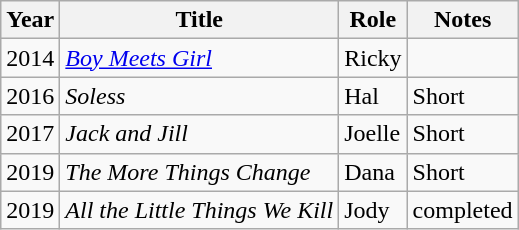<table class="wikitable sortable">
<tr>
<th>Year</th>
<th>Title</th>
<th>Role</th>
<th class="unsortable">Notes</th>
</tr>
<tr>
<td>2014</td>
<td><em><a href='#'>Boy Meets Girl</a></em></td>
<td>Ricky</td>
<td></td>
</tr>
<tr>
<td>2016</td>
<td><em>Soless</em></td>
<td>Hal</td>
<td>Short</td>
</tr>
<tr>
<td>2017</td>
<td><em>Jack and Jill</em></td>
<td>Joelle</td>
<td>Short</td>
</tr>
<tr>
<td>2019</td>
<td><em>The More Things Change </em></td>
<td>Dana</td>
<td>Short</td>
</tr>
<tr>
<td>2019</td>
<td><em>All the Little Things We Kill </em></td>
<td>Jody</td>
<td>completed</td>
</tr>
</table>
